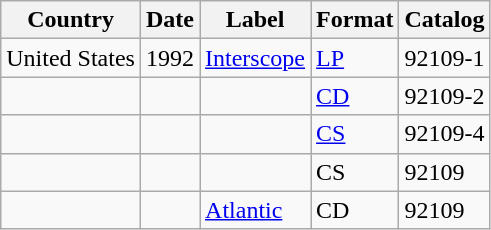<table class="wikitable">
<tr>
<th>Country</th>
<th>Date</th>
<th>Label</th>
<th>Format</th>
<th>Catalog</th>
</tr>
<tr>
<td>United States</td>
<td>1992</td>
<td><a href='#'>Interscope</a></td>
<td><a href='#'>LP</a></td>
<td>92109-1</td>
</tr>
<tr>
<td></td>
<td></td>
<td></td>
<td><a href='#'>CD</a></td>
<td>92109-2</td>
</tr>
<tr>
<td></td>
<td></td>
<td></td>
<td><a href='#'>CS</a></td>
<td>92109-4</td>
</tr>
<tr>
<td></td>
<td></td>
<td></td>
<td>CS</td>
<td>92109</td>
</tr>
<tr>
<td></td>
<td></td>
<td><a href='#'>Atlantic</a></td>
<td>CD</td>
<td>92109</td>
</tr>
</table>
